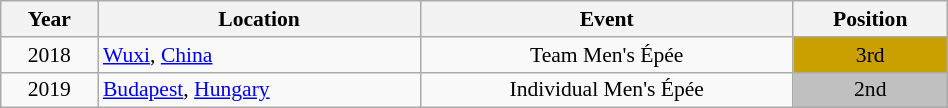<table class="wikitable" width="50%" style="font-size:90%; text-align:center;">
<tr>
<th>Year</th>
<th>Location</th>
<th>Event</th>
<th>Position</th>
</tr>
<tr>
<td rowspan="1">2018</td>
<td rowspan="1" align="left"> <a href='#'>Wuxi</a>, <a href='#'>China</a></td>
<td>Team Men's Épée</td>
<td bgcolor="caramel">3rd</td>
</tr>
<tr>
<td>2019</td>
<td rowspan="1" align="left"> <a href='#'>Budapest</a>, <a href='#'>Hungary</a></td>
<td>Individual Men's Épée</td>
<td bgcolor="silver">2nd</td>
</tr>
</table>
